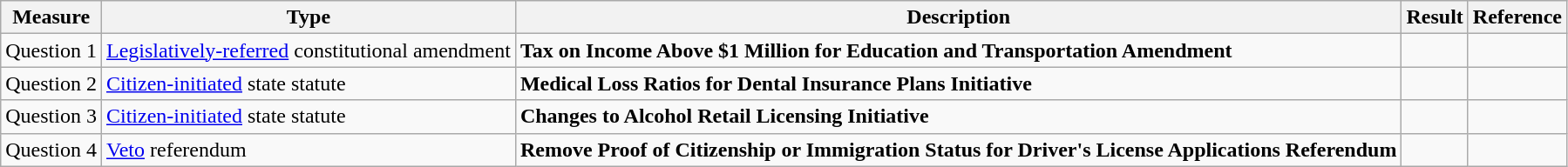<table class="wikitable">
<tr>
<th>Measure</th>
<th>Type</th>
<th>Description</th>
<th>Result</th>
<th>Reference</th>
</tr>
<tr>
<td>Question 1</td>
<td><a href='#'>Legislatively-referred</a> constitutional amendment</td>
<td><strong>Tax on Income Above $1 Million for Education and Transportation Amendment</strong></td>
<td></td>
<td></td>
</tr>
<tr>
<td>Question 2</td>
<td><a href='#'>Citizen-initiated</a> state statute</td>
<td><strong>Medical Loss Ratios for Dental Insurance Plans Initiative</strong></td>
<td></td>
<td></td>
</tr>
<tr>
<td>Question 3</td>
<td><a href='#'>Citizen-initiated</a> state statute</td>
<td><strong>Changes to Alcohol Retail Licensing Initiative</strong></td>
<td></td>
<td></td>
</tr>
<tr>
<td>Question 4</td>
<td><a href='#'>Veto</a> referendum</td>
<td><strong>Remove Proof of Citizenship or Immigration Status for Driver's License Applications Referendum</strong></td>
<td></td>
<td></td>
</tr>
</table>
